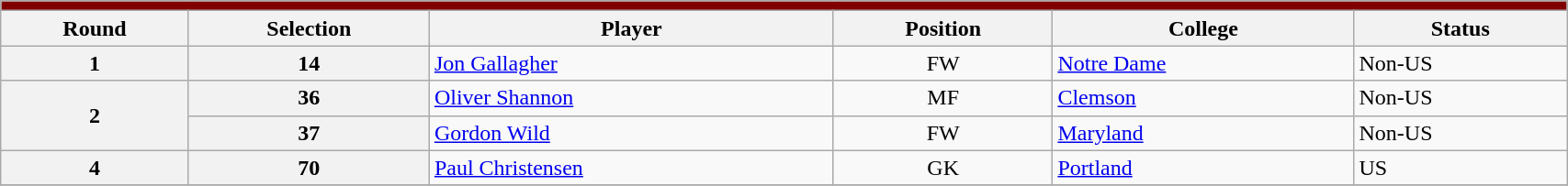<table class="wikitable sortable" style="width:90%; text-align:center; font-size:100%; text-align:left">
<tr style="border-spacing: 2px; border: 2px white;">
<td colspan="6" bgcolor="#80000a;" color="#fff;" border="#E32526" align="center"><strong></strong></td>
</tr>
<tr>
<th>Round</th>
<th>Selection</th>
<th>Player</th>
<th>Position</th>
<th>College</th>
<th>Status</th>
</tr>
<tr>
<th>1</th>
<th>14</th>
<td> <a href='#'>Jon Gallagher</a></td>
<td align=center>FW</td>
<td><a href='#'>Notre Dame</a></td>
<td>Non-US</td>
</tr>
<tr>
<th rowspan="2">2</th>
<th>36</th>
<td> <a href='#'>Oliver Shannon</a></td>
<td align=center>MF</td>
<td><a href='#'>Clemson</a></td>
<td>Non-US</td>
</tr>
<tr>
<th>37</th>
<td> <a href='#'>Gordon Wild</a></td>
<td align=center>FW</td>
<td><a href='#'>Maryland</a></td>
<td>Non-US</td>
</tr>
<tr>
<th>4</th>
<th>70</th>
<td> <a href='#'>Paul Christensen</a></td>
<td align=center>GK</td>
<td><a href='#'>Portland</a></td>
<td>US</td>
</tr>
<tr>
</tr>
</table>
